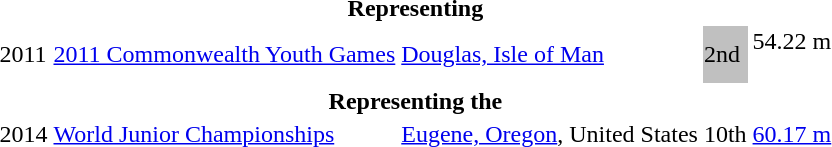<table>
<tr>
<th colspan="5">Representing </th>
</tr>
<tr>
<td>2011</td>
<td><a href='#'>2011 Commonwealth Youth Games</a></td>
<td><a href='#'>Douglas, Isle of Man</a></td>
<td bgcolor=silver>2nd</td>
<td>54.22 m<br><br></td>
</tr>
<tr>
<th colspan="5">Representing the </th>
</tr>
<tr>
<td>2014</td>
<td><a href='#'>World Junior Championships</a></td>
<td><a href='#'>Eugene, Oregon</a>, United States</td>
<td>10th</td>
<td><a href='#'>60.17 m</a></td>
</tr>
</table>
